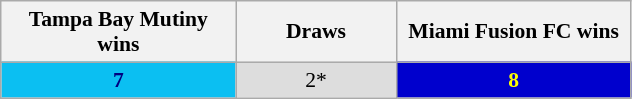<table class="wikitable" style="font-size:90%; text-align:center">
<tr>
<th width=150>Tampa Bay Mutiny wins</th>
<th width=100>Draws</th>
<th width=150>Miami Fusion FC wins</th>
</tr>
<tr>
<td style="text-align:center; background:#0bbff2;color:navy;"><strong>7</strong></td>
<td style="background:#ddd;color:black;">2*</td>
<td style="text-align:center; background:#0000cd;color:yellow;"><strong>8</strong></td>
</tr>
</table>
